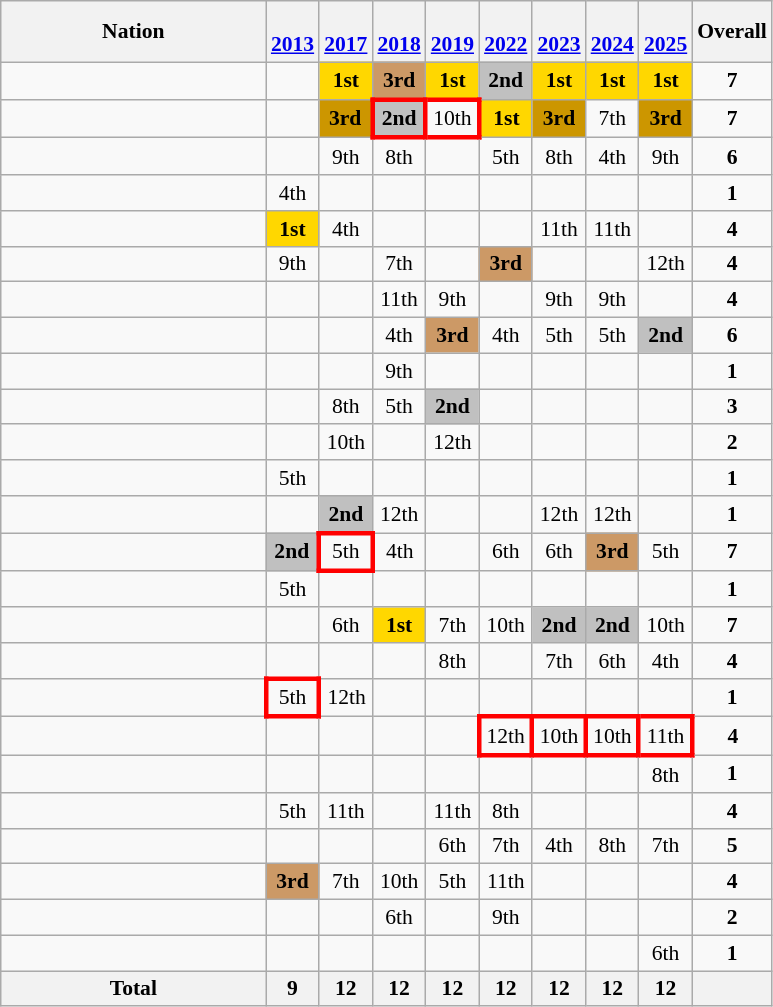<table class="wikitable" style="text-align:center; font-size:90%">
<tr>
<th width=170>Nation</th>
<th><br><a href='#'>2013</a></th>
<th><br><a href='#'>2017</a></th>
<th><br><a href='#'>2018</a></th>
<th><br><a href='#'>2019</a></th>
<th><br><a href='#'>2022</a></th>
<th><br><a href='#'>2023</a></th>
<th><br><a href='#'>2024</a></th>
<th><br><a href='#'>2025</a></th>
<th>Overall</th>
</tr>
<tr>
<td align=left></td>
<td></td>
<td bgcolor=gold><strong>1st</strong></td>
<td bgcolor=#cc9966><strong>3rd</strong></td>
<td bgcolor=gold><strong>1st</strong></td>
<td bgcolor=silver><strong>2nd</strong></td>
<td bgcolor=gold><strong>1st</strong></td>
<td bgcolor=gold><strong>1st</strong></td>
<td bgcolor=gold><strong>1st</strong></td>
<td><strong>7</strong></td>
</tr>
<tr>
<td align=left></td>
<td></td>
<td bgcolor=#cc9966"><strong>3rd</strong></td>
<td style="border:3px solid red" bgcolor=silver><strong>2nd</strong></td>
<td style="border:3px solid red">10th</td>
<td bgcolor=gold><strong>1st</strong></td>
<td bgcolor=#cc9966"><strong>3rd</strong></td>
<td>7th</td>
<td bgcolor=#cc9966"><strong>3rd</strong></td>
<td><strong>7</strong></td>
</tr>
<tr>
<td align=left></td>
<td></td>
<td>9th</td>
<td>8th</td>
<td></td>
<td>5th</td>
<td>8th</td>
<td>4th</td>
<td>9th</td>
<td><strong>6</strong></td>
</tr>
<tr>
<td align=left></td>
<td>4th</td>
<td></td>
<td></td>
<td></td>
<td></td>
<td></td>
<td></td>
<td></td>
<td><strong>1</strong></td>
</tr>
<tr>
<td align=left></td>
<td bgcolor=gold><strong>1st</strong></td>
<td>4th</td>
<td></td>
<td></td>
<td></td>
<td>11th</td>
<td>11th</td>
<td></td>
<td><strong>4</strong></td>
</tr>
<tr>
<td align=left></td>
<td>9th</td>
<td></td>
<td>7th</td>
<td></td>
<td bgcolor=#cc9966><strong>3rd</strong></td>
<td></td>
<td></td>
<td>12th</td>
<td><strong>4</strong></td>
</tr>
<tr>
<td align=left></td>
<td></td>
<td></td>
<td>11th</td>
<td>9th</td>
<td></td>
<td>9th</td>
<td>9th</td>
<td></td>
<td><strong>4</strong></td>
</tr>
<tr>
<td align=left></td>
<td></td>
<td></td>
<td>4th</td>
<td bgcolor=#cc9966><strong>3rd</strong></td>
<td>4th</td>
<td>5th</td>
<td>5th</td>
<td bgcolor=silver><strong>2nd</strong></td>
<td><strong>6</strong></td>
</tr>
<tr>
<td align=left></td>
<td></td>
<td></td>
<td>9th</td>
<td></td>
<td></td>
<td></td>
<td></td>
<td></td>
<td><strong>1</strong></td>
</tr>
<tr>
<td align=left></td>
<td></td>
<td>8th</td>
<td>5th</td>
<td bgcolor=silver><strong>2nd</strong></td>
<td></td>
<td></td>
<td></td>
<td></td>
<td><strong>3</strong></td>
</tr>
<tr>
<td align=left></td>
<td></td>
<td>10th</td>
<td></td>
<td>12th</td>
<td></td>
<td></td>
<td></td>
<td></td>
<td><strong>2</strong></td>
</tr>
<tr>
<td align=left></td>
<td>5th</td>
<td></td>
<td></td>
<td></td>
<td></td>
<td></td>
<td></td>
<td></td>
<td><strong>1</strong></td>
</tr>
<tr>
<td align=left></td>
<td></td>
<td bgcolor=silver><strong>2nd</strong></td>
<td>12th</td>
<td></td>
<td></td>
<td>12th</td>
<td>12th</td>
<td></td>
<td><strong>1</strong></td>
</tr>
<tr>
<td align=left></td>
<td bgcolor=silver><strong>2nd</strong></td>
<td style="border:3px solid red">5th</td>
<td>4th</td>
<td></td>
<td>6th</td>
<td>6th</td>
<td bgcolor=#cc9966><strong>3rd</strong></td>
<td>5th</td>
<td><strong>7</strong></td>
</tr>
<tr>
<td align=left></td>
<td>5th</td>
<td></td>
<td></td>
<td></td>
<td></td>
<td></td>
<td></td>
<td></td>
<td><strong>1</strong></td>
</tr>
<tr>
<td align=left></td>
<td></td>
<td>6th</td>
<td bgcolor=gold><strong>1st</strong></td>
<td>7th</td>
<td>10th</td>
<td bgcolor=silver><strong>2nd</strong></td>
<td bgcolor=silver><strong>2nd</strong></td>
<td>10th</td>
<td><strong>7</strong></td>
</tr>
<tr>
<td align=left></td>
<td></td>
<td></td>
<td></td>
<td>8th</td>
<td></td>
<td>7th</td>
<td>6th</td>
<td>4th</td>
<td><strong>4</strong></td>
</tr>
<tr>
<td align=left></td>
<td style="border:3px solid red">5th</td>
<td>12th</td>
<td></td>
<td></td>
<td></td>
<td></td>
<td></td>
<td></td>
<td><strong>1</strong></td>
</tr>
<tr>
<td align=left></td>
<td></td>
<td></td>
<td></td>
<td></td>
<td style="border:3px solid red">12th</td>
<td style="border:3px solid red">10th</td>
<td style="border:3px solid red">10th</td>
<td style="border:3px solid red">11th</td>
<td><strong>4</strong></td>
</tr>
<tr>
<td align=left></td>
<td></td>
<td></td>
<td></td>
<td></td>
<td></td>
<td></td>
<td></td>
<td>8th</td>
<td><strong>1</strong></td>
</tr>
<tr>
<td align=left></td>
<td>5th</td>
<td>11th</td>
<td></td>
<td>11th</td>
<td>8th</td>
<td></td>
<td></td>
<td></td>
<td><strong>4</strong></td>
</tr>
<tr>
<td align=left></td>
<td></td>
<td></td>
<td></td>
<td>6th</td>
<td>7th</td>
<td>4th</td>
<td>8th</td>
<td>7th</td>
<td><strong>5</strong></td>
</tr>
<tr>
<td align=left></td>
<td bgcolor=#cc9966><strong>3rd</strong></td>
<td>7th</td>
<td>10th</td>
<td>5th</td>
<td>11th</td>
<td></td>
<td></td>
<td></td>
<td><strong>4</strong></td>
</tr>
<tr>
<td align=left></td>
<td></td>
<td></td>
<td>6th</td>
<td></td>
<td>9th</td>
<td></td>
<td></td>
<td></td>
<td><strong>2</strong></td>
</tr>
<tr>
<td align=left></td>
<td></td>
<td></td>
<td></td>
<td></td>
<td></td>
<td></td>
<td></td>
<td>6th</td>
<td><strong>1</strong></td>
</tr>
<tr>
<th>Total</th>
<th>9</th>
<th>12</th>
<th>12</th>
<th>12</th>
<th>12</th>
<th>12</th>
<th>12</th>
<th>12</th>
<th></th>
</tr>
</table>
